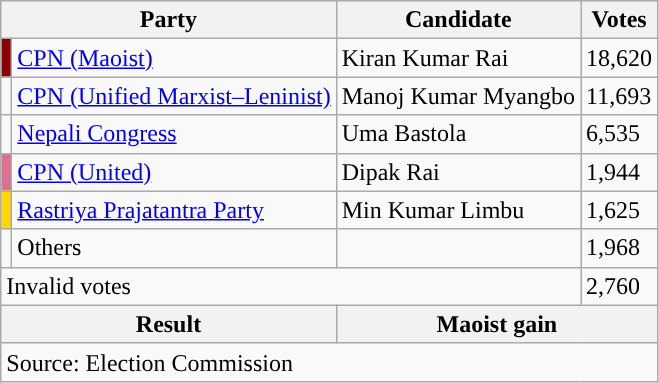<table class="wikitable">
<tr>
<th colspan="2">Party</th>
<th>Candidate</th>
<th>Votes</th>
</tr>
<tr>
<td style="background-color:darkred"></td>
<td><a href='#'>CPN (Maoist)</a></td>
<td>Kiran Kumar Rai</td>
<td>18,620</td>
</tr>
<tr>
<td style="background-color:"></td>
<td><a href='#'>CPN (Unified Marxist–Leninist)</a></td>
<td>Manoj Kumar Myangbo</td>
<td>11,693</td>
</tr>
<tr>
<td style="background-color:"></td>
<td><a href='#'>Nepali Congress</a></td>
<td>Uma Bastola</td>
<td>6,535</td>
</tr>
<tr>
<td style="background-color:palevioletred"></td>
<td><a href='#'>CPN (United)</a></td>
<td>Dipak Rai</td>
<td>1,944</td>
</tr>
<tr>
<td style="background-color:gold"></td>
<td><a href='#'>Rastriya Prajatantra Party</a></td>
<td>Min Kumar Limbu</td>
<td>1,625</td>
</tr>
<tr>
<td></td>
<td>Others</td>
<td></td>
<td>1,968</td>
</tr>
<tr>
<td colspan="3">Invalid votes</td>
<td>2,760</td>
</tr>
<tr>
<th colspan="2">Result</th>
<th colspan="2">Maoist gain</th>
</tr>
<tr>
<td colspan="4">Source: Election Commission</td>
</tr>
</table>
